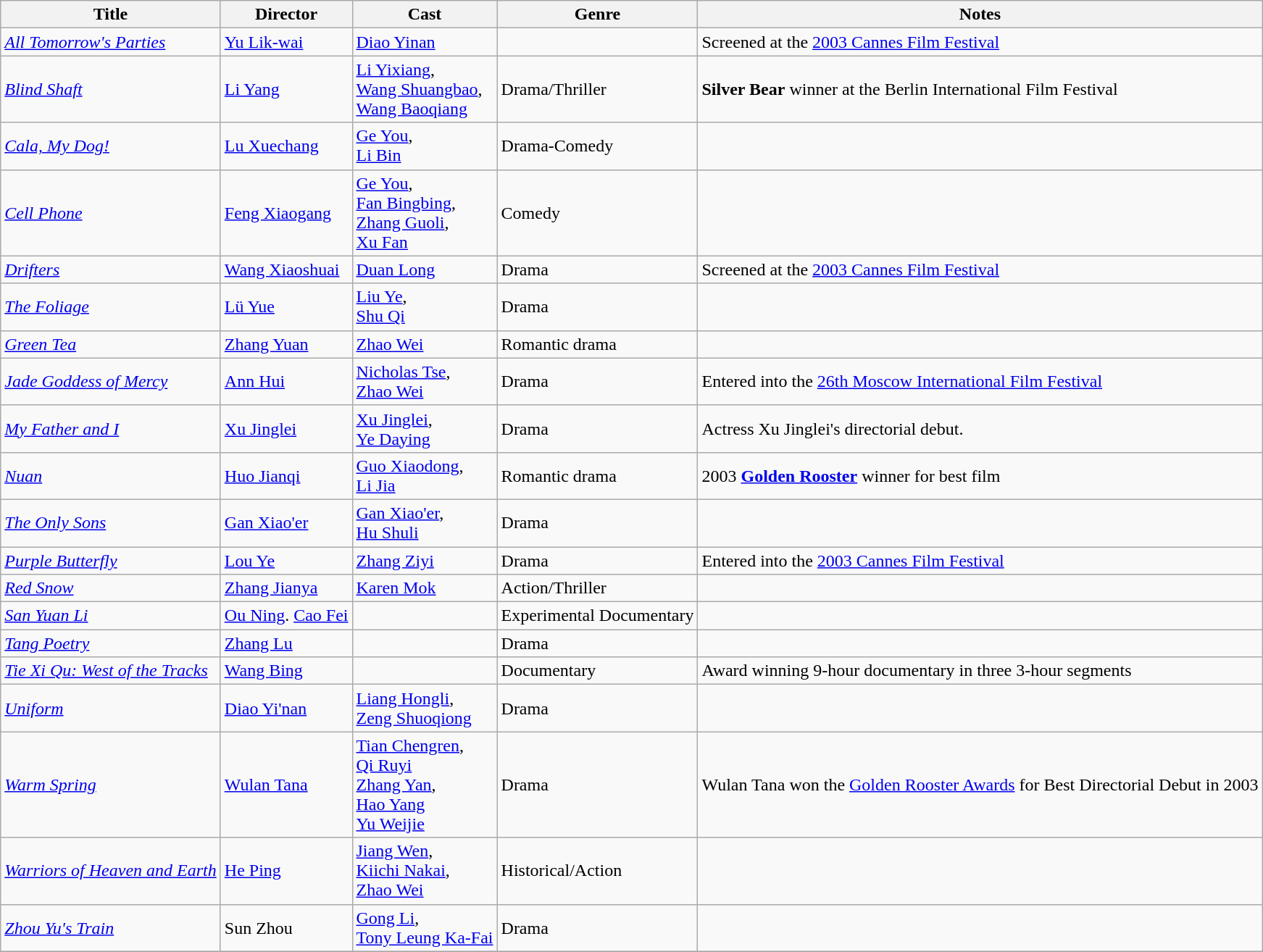<table class="wikitable sortable">
<tr>
<th>Title</th>
<th>Director</th>
<th>Cast</th>
<th>Genre</th>
<th>Notes</th>
</tr>
<tr>
<td><em><a href='#'>All Tomorrow's Parties</a></em></td>
<td><a href='#'>Yu Lik-wai</a></td>
<td><a href='#'>Diao Yinan</a></td>
<td></td>
<td>Screened at the <a href='#'>2003 Cannes Film Festival</a></td>
</tr>
<tr>
<td><em><a href='#'>Blind Shaft</a></em></td>
<td><a href='#'>Li Yang</a></td>
<td><a href='#'>Li Yixiang</a>,<br><a href='#'>Wang Shuangbao</a>,<br><a href='#'>Wang Baoqiang</a></td>
<td>Drama/Thriller</td>
<td><strong>Silver Bear</strong> winner at the Berlin International Film Festival</td>
</tr>
<tr>
<td><em><a href='#'>Cala, My Dog!</a></em></td>
<td><a href='#'>Lu Xuechang</a></td>
<td><a href='#'>Ge You</a>,<br><a href='#'>Li Bin</a></td>
<td>Drama-Comedy</td>
<td></td>
</tr>
<tr>
<td><em><a href='#'>Cell Phone</a></em></td>
<td><a href='#'>Feng Xiaogang</a></td>
<td><a href='#'>Ge You</a>,<br><a href='#'>Fan Bingbing</a>,<br><a href='#'>Zhang Guoli</a>,<br><a href='#'>Xu Fan</a></td>
<td>Comedy</td>
<td></td>
</tr>
<tr>
<td><em><a href='#'>Drifters</a></em></td>
<td><a href='#'>Wang Xiaoshuai</a></td>
<td><a href='#'>Duan Long</a></td>
<td>Drama</td>
<td>Screened at the <a href='#'>2003 Cannes Film Festival</a></td>
</tr>
<tr>
<td><em><a href='#'>The Foliage</a></em></td>
<td><a href='#'>Lü Yue</a></td>
<td><a href='#'>Liu Ye</a>,<br><a href='#'>Shu Qi</a></td>
<td>Drama</td>
<td></td>
</tr>
<tr>
<td><em><a href='#'>Green Tea</a></em></td>
<td><a href='#'>Zhang Yuan</a></td>
<td><a href='#'>Zhao Wei</a></td>
<td>Romantic drama</td>
<td></td>
</tr>
<tr>
<td><em><a href='#'>Jade Goddess of Mercy</a></em></td>
<td><a href='#'>Ann Hui</a></td>
<td><a href='#'>Nicholas Tse</a>,<br><a href='#'>Zhao Wei</a></td>
<td>Drama</td>
<td>Entered into the <a href='#'>26th Moscow International Film Festival</a></td>
</tr>
<tr>
<td><em><a href='#'>My Father and I</a></em></td>
<td><a href='#'>Xu Jinglei</a></td>
<td><a href='#'>Xu Jinglei</a>,<br><a href='#'>Ye Daying</a></td>
<td>Drama</td>
<td>Actress Xu Jinglei's directorial debut.</td>
</tr>
<tr>
<td><em><a href='#'>Nuan</a></em></td>
<td><a href='#'>Huo Jianqi</a></td>
<td><a href='#'>Guo Xiaodong</a>,<br><a href='#'>Li Jia</a></td>
<td>Romantic drama</td>
<td>2003 <strong><a href='#'>Golden Rooster</a></strong> winner for best film</td>
</tr>
<tr>
<td><em><a href='#'>The Only Sons</a></em></td>
<td><a href='#'>Gan Xiao'er</a></td>
<td><a href='#'>Gan Xiao'er</a>,<br><a href='#'>Hu Shuli</a></td>
<td>Drama</td>
</tr>
<tr>
<td><em><a href='#'>Purple Butterfly</a></em></td>
<td><a href='#'>Lou Ye</a></td>
<td><a href='#'>Zhang Ziyi</a></td>
<td>Drama</td>
<td>Entered into the <a href='#'>2003 Cannes Film Festival</a></td>
</tr>
<tr>
<td><em><a href='#'>Red Snow</a></em></td>
<td><a href='#'>Zhang Jianya</a></td>
<td><a href='#'>Karen Mok</a></td>
<td>Action/Thriller</td>
<td></td>
</tr>
<tr>
<td><em><a href='#'>San Yuan Li</a></em></td>
<td><a href='#'>Ou Ning</a>. <a href='#'>Cao Fei</a></td>
<td></td>
<td>Experimental Documentary</td>
<td></td>
</tr>
<tr>
<td><em><a href='#'>Tang Poetry</a></em></td>
<td><a href='#'>Zhang Lu</a></td>
<td></td>
<td>Drama</td>
<td></td>
</tr>
<tr>
<td><em><a href='#'>Tie Xi Qu: West of the Tracks</a></em></td>
<td><a href='#'>Wang Bing</a></td>
<td></td>
<td>Documentary</td>
<td>Award winning 9-hour documentary in three 3-hour segments</td>
</tr>
<tr>
<td><em><a href='#'>Uniform</a></em></td>
<td><a href='#'>Diao Yi'nan</a></td>
<td><a href='#'>Liang Hongli</a>,<br><a href='#'>Zeng Shuoqiong</a></td>
<td>Drama</td>
<td></td>
</tr>
<tr>
<td><em><a href='#'>Warm Spring</a></em></td>
<td><a href='#'>Wulan Tana</a></td>
<td><a href='#'>Tian Chengren</a>,<br><a href='#'>Qi Ruyi</a><br><a href='#'>Zhang Yan</a>,<br><a href='#'>Hao Yang</a><br><a href='#'>Yu Weijie</a></td>
<td>Drama</td>
<td>Wulan Tana won the <a href='#'>Golden Rooster Awards</a> for Best Directorial Debut in 2003</td>
</tr>
<tr>
<td><em><a href='#'>Warriors of Heaven and Earth</a></em></td>
<td><a href='#'>He Ping</a></td>
<td><a href='#'>Jiang Wen</a>,<br><a href='#'>Kiichi Nakai</a>,<br><a href='#'>Zhao Wei</a></td>
<td>Historical/Action</td>
<td></td>
</tr>
<tr>
<td><em><a href='#'>Zhou Yu's Train</a></em></td>
<td>Sun Zhou</td>
<td><a href='#'>Gong Li</a>,<br><a href='#'>Tony Leung Ka-Fai</a></td>
<td>Drama</td>
<td></td>
</tr>
<tr>
</tr>
</table>
